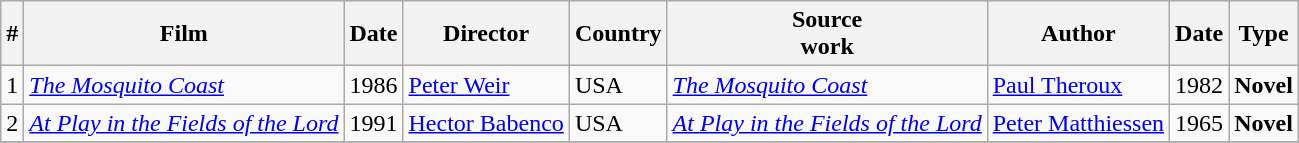<table class="wikitable">
<tr>
<th>#</th>
<th>Film</th>
<th>Date</th>
<th>Director</th>
<th>Country</th>
<th>Source<br>work</th>
<th>Author</th>
<th>Date</th>
<th>Type</th>
</tr>
<tr>
<td>1</td>
<td><em><a href='#'>The Mosquito Coast</a></em></td>
<td>1986</td>
<td><a href='#'>Peter Weir</a></td>
<td>USA</td>
<td><em><a href='#'>The Mosquito Coast</a></em></td>
<td><a href='#'>Paul Theroux</a></td>
<td>1982</td>
<td><strong>Novel</strong></td>
</tr>
<tr>
<td>2</td>
<td><em><a href='#'>At Play in the Fields of the Lord</a></em></td>
<td>1991</td>
<td><a href='#'>Hector Babenco</a></td>
<td>USA</td>
<td><em><a href='#'>At Play in the Fields of the Lord</a></em></td>
<td><a href='#'>Peter Matthiessen</a></td>
<td>1965</td>
<td><strong>Novel</strong></td>
</tr>
<tr>
</tr>
</table>
